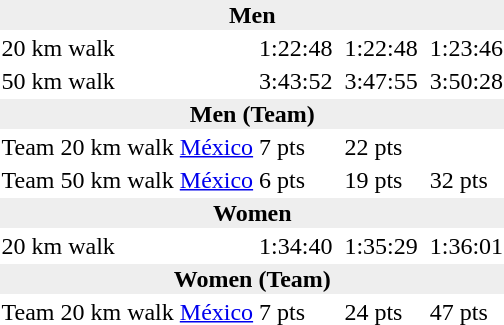<table>
<tr>
<td colspan=7 bgcolor=#eeeeee style="text-align:center;"><strong>Men</strong></td>
</tr>
<tr>
<td>20 km walk</td>
<td></td>
<td>1:22:48</td>
<td></td>
<td>1:22:48</td>
<td></td>
<td>1:23:46</td>
</tr>
<tr>
<td>50 km walk</td>
<td></td>
<td>3:43:52</td>
<td></td>
<td>3:47:55</td>
<td></td>
<td>3:50:28</td>
</tr>
<tr>
<td colspan=7 bgcolor=#eeeeee style="text-align:center;"><strong>Men (Team)</strong></td>
</tr>
<tr>
<td>Team 20 km walk</td>
<td> <a href='#'>México</a></td>
<td>7 pts</td>
<td></td>
<td>22 pts</td>
<td></td>
<td></td>
</tr>
<tr>
<td>Team 50 km walk</td>
<td> <a href='#'>México</a></td>
<td>6 pts</td>
<td></td>
<td>19 pts</td>
<td></td>
<td>32 pts</td>
</tr>
<tr>
<td colspan=7 bgcolor=#eeeeee style="text-align:center;"><strong>Women</strong></td>
</tr>
<tr>
<td>20 km walk</td>
<td></td>
<td>1:34:40</td>
<td></td>
<td>1:35:29</td>
<td></td>
<td>1:36:01</td>
</tr>
<tr>
<td colspan=7 bgcolor=#eeeeee style="text-align:center;"><strong>Women (Team)</strong></td>
</tr>
<tr>
<td>Team 20 km walk</td>
<td> <a href='#'>México</a></td>
<td>7 pts</td>
<td></td>
<td>24 pts</td>
<td></td>
<td>47 pts</td>
</tr>
</table>
